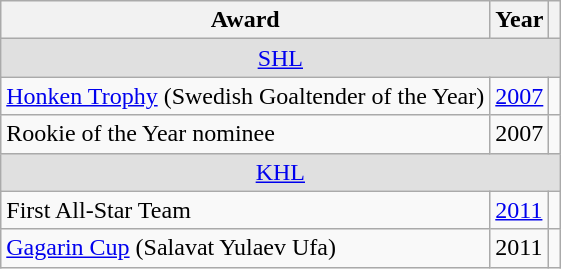<table class="wikitable">
<tr>
<th>Award</th>
<th>Year</th>
<th></th>
</tr>
<tr ALIGN="center" bgcolor="#e0e0e0">
<td colspan="3"><a href='#'>SHL</a></td>
</tr>
<tr>
<td><a href='#'>Honken Trophy</a> (Swedish Goaltender of the Year)</td>
<td><a href='#'>2007</a></td>
<td></td>
</tr>
<tr>
<td>Rookie of the Year nominee</td>
<td>2007</td>
<td></td>
</tr>
<tr ALIGN="center" bgcolor="#e0e0e0">
<td colspan="3"><a href='#'>KHL</a></td>
</tr>
<tr>
<td>First All-Star Team</td>
<td><a href='#'>2011</a></td>
<td></td>
</tr>
<tr>
<td><a href='#'>Gagarin Cup</a> (Salavat Yulaev Ufa)</td>
<td>2011</td>
<td></td>
</tr>
</table>
